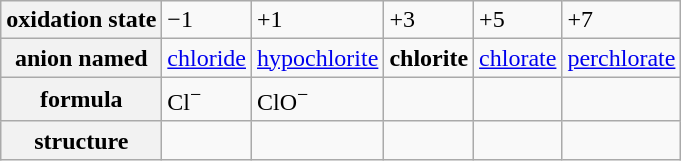<table class="wikitable">
<tr>
<th>oxidation state</th>
<td>−1</td>
<td>+1</td>
<td>+3</td>
<td>+5</td>
<td>+7</td>
</tr>
<tr>
<th>anion named</th>
<td><a href='#'>chloride</a></td>
<td><a href='#'>hypochlorite</a></td>
<td><strong>chlorite</strong></td>
<td><a href='#'>chlorate</a></td>
<td><a href='#'>perchlorate</a></td>
</tr>
<tr>
<th>formula</th>
<td>Cl<sup>−</sup></td>
<td>ClO<sup>−</sup></td>
<td></td>
<td></td>
<td></td>
</tr>
<tr>
<th>structure</th>
<td></td>
<td></td>
<td></td>
<td></td>
<td></td>
</tr>
</table>
